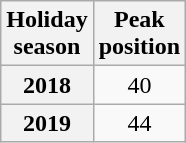<table class="wikitable sortable plainrowheaders" style="text-align:center">
<tr>
<th scope="col">Holiday<br>season</th>
<th scope="col">Peak<br>position</th>
</tr>
<tr>
<th scope="row"style="text-align:center;">2018</th>
<td>40</td>
</tr>
<tr>
<th scope="row"style="text-align:center;">2019</th>
<td>44</td>
</tr>
</table>
